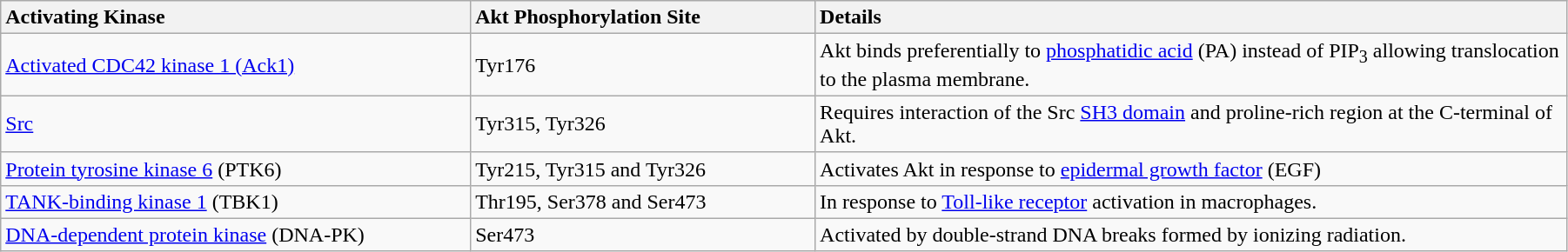<table class="wikitable" style="width: 95%; height: 100px; text-align: left">
<tr>
<th scope="row" width="30%" style="text-align: left">Activating Kinase</th>
<th scope="row" width="22%" style="text-align: left">Akt Phosphorylation Site</th>
<th scope="row" width="48%" style="text-align: left">Details</th>
</tr>
<tr>
<td><a href='#'>Activated CDC42 kinase 1 (Ack1)</a></td>
<td>Tyr176</td>
<td>Akt binds preferentially to <a href='#'>phosphatidic acid</a> (PA) instead of PIP<sub>3</sub> allowing translocation to the plasma membrane.</td>
</tr>
<tr>
<td><a href='#'>Src</a></td>
<td>Tyr315, Tyr326</td>
<td>Requires interaction of the Src <a href='#'>SH3 domain</a> and proline-rich region at the C-terminal of Akt.</td>
</tr>
<tr>
<td><a href='#'>Protein tyrosine kinase 6</a> (PTK6)</td>
<td>Tyr215, Tyr315 and Tyr326</td>
<td>Activates Akt in response to <a href='#'>epidermal growth factor</a> (EGF)</td>
</tr>
<tr>
<td><a href='#'>TANK-binding kinase 1</a> (TBK1)</td>
<td>Thr195, Ser378 and Ser473</td>
<td>In response to <a href='#'>Toll-like receptor</a> activation in macrophages.</td>
</tr>
<tr>
<td><a href='#'>DNA-dependent protein kinase</a> (DNA-PK)</td>
<td>Ser473</td>
<td>Activated by double-strand DNA breaks formed by ionizing radiation.</td>
</tr>
</table>
